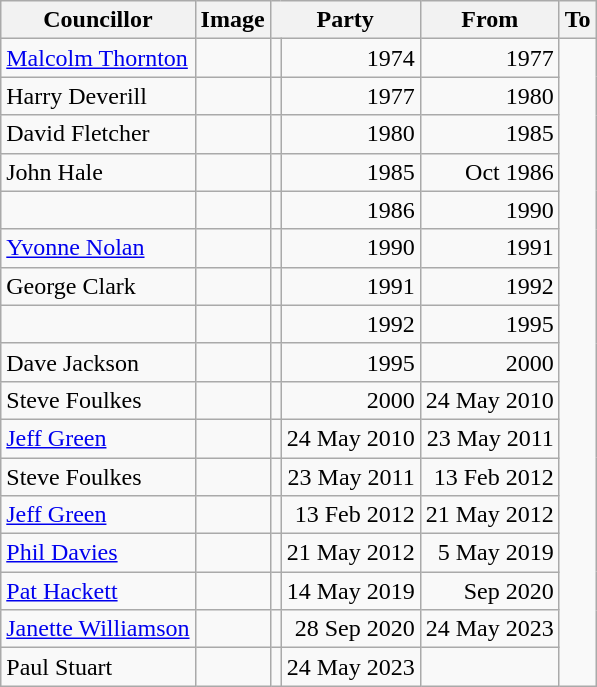<table class=wikitable>
<tr>
<th>Councillor</th>
<th>Image</th>
<th colspan=2>Party</th>
<th>From</th>
<th>To</th>
</tr>
<tr>
<td><a href='#'>Malcolm Thornton</a></td>
<td></td>
<td></td>
<td align=right>1974</td>
<td align=right>1977</td>
</tr>
<tr>
<td>Harry Deverill</td>
<td></td>
<td></td>
<td align=right>1977</td>
<td align=right>1980</td>
</tr>
<tr>
<td>David Fletcher</td>
<td></td>
<td></td>
<td align=right>1980</td>
<td align=right>1985</td>
</tr>
<tr>
<td>John Hale</td>
<td></td>
<td></td>
<td align=right>1985</td>
<td align=right>Oct 1986</td>
</tr>
<tr>
<td></td>
<td></td>
<td></td>
<td align=right>1986</td>
<td align=right>1990</td>
</tr>
<tr>
<td><a href='#'>Yvonne Nolan</a></td>
<td></td>
<td></td>
<td align=right>1990</td>
<td align=right>1991</td>
</tr>
<tr>
<td>George Clark</td>
<td></td>
<td></td>
<td align=right>1991</td>
<td align=right>1992</td>
</tr>
<tr>
<td></td>
<td></td>
<td></td>
<td align=right>1992</td>
<td align=right>1995</td>
</tr>
<tr>
<td>Dave Jackson</td>
<td></td>
<td></td>
<td align=right>1995</td>
<td align=right>2000</td>
</tr>
<tr>
<td>Steve Foulkes</td>
<td></td>
<td></td>
<td align=right>2000</td>
<td align=right>24 May 2010</td>
</tr>
<tr>
<td><a href='#'>Jeff Green</a></td>
<td></td>
<td></td>
<td align=right>24 May 2010</td>
<td align=right>23 May 2011</td>
</tr>
<tr>
<td>Steve Foulkes</td>
<td></td>
<td></td>
<td align=right>23 May 2011</td>
<td align=right>13 Feb 2012</td>
</tr>
<tr>
<td><a href='#'>Jeff Green</a></td>
<td></td>
<td></td>
<td align=right>13 Feb 2012</td>
<td align=right>21 May 2012</td>
</tr>
<tr>
<td><a href='#'>Phil Davies</a></td>
<td></td>
<td></td>
<td align=right>21 May 2012</td>
<td align=right>5 May 2019</td>
</tr>
<tr>
<td><a href='#'>Pat Hackett</a></td>
<td></td>
<td></td>
<td align=right>14 May 2019</td>
<td align=right>Sep 2020</td>
</tr>
<tr>
<td><a href='#'>Janette Williamson</a></td>
<td></td>
<td></td>
<td align=right>28 Sep 2020</td>
<td align=right>24 May 2023</td>
</tr>
<tr>
<td>Paul Stuart</td>
<td></td>
<td></td>
<td align=right>24 May 2023</td>
<td align=right></td>
</tr>
</table>
